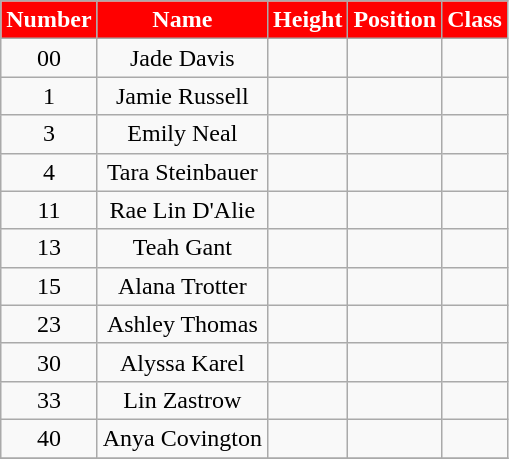<table class="wikitable" style="text-align:center">
<tr>
<th style="background:red;color:#FFFFFF;">Number</th>
<th style="background:red;color:#FFFFFF;">Name</th>
<th style="background:red;color:#FFFFFF;">Height</th>
<th style="background:red;color:#FFFFFF;">Position</th>
<th style="background:red;color:#FFFFFF;">Class</th>
</tr>
<tr>
<td>00</td>
<td>Jade Davis</td>
<td></td>
<td></td>
<td></td>
</tr>
<tr>
<td>1</td>
<td>Jamie Russell</td>
<td></td>
<td></td>
<td></td>
</tr>
<tr>
<td>3</td>
<td>Emily Neal</td>
<td></td>
<td></td>
<td></td>
</tr>
<tr>
<td>4</td>
<td>Tara Steinbauer</td>
<td></td>
<td></td>
<td></td>
</tr>
<tr>
<td>11</td>
<td>Rae Lin D'Alie</td>
<td></td>
<td></td>
<td></td>
</tr>
<tr>
<td>13</td>
<td>Teah Gant</td>
<td></td>
<td></td>
<td></td>
</tr>
<tr>
<td>15</td>
<td>Alana Trotter</td>
<td></td>
<td></td>
<td></td>
</tr>
<tr>
<td>23</td>
<td>Ashley Thomas</td>
<td></td>
<td></td>
<td></td>
</tr>
<tr>
<td>30</td>
<td>Alyssa Karel</td>
<td></td>
<td></td>
<td></td>
</tr>
<tr>
<td>33</td>
<td>Lin Zastrow</td>
<td></td>
<td></td>
<td></td>
</tr>
<tr>
<td>40</td>
<td>Anya Covington</td>
<td></td>
<td></td>
<td></td>
</tr>
<tr>
</tr>
</table>
